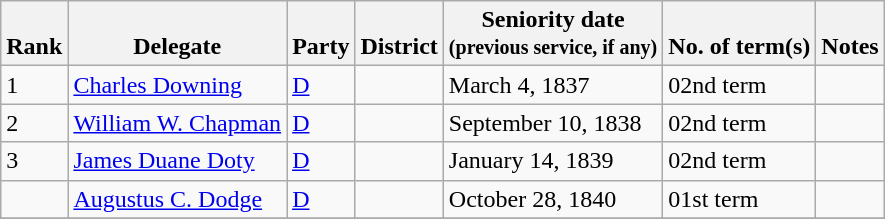<table class="wikitable sortable">
<tr valign=bottom>
<th>Rank</th>
<th>Delegate</th>
<th>Party</th>
<th>District</th>
<th>Seniority date<br><small>(previous service, if any)</small><br></th>
<th>No. of term(s)</th>
<th>Notes</th>
</tr>
<tr>
<td>1</td>
<td><a href='#'>Charles Downing</a></td>
<td><a href='#'>D</a></td>
<td></td>
<td>March 4, 1837</td>
<td>02nd term</td>
<td></td>
</tr>
<tr>
<td>2</td>
<td><a href='#'>William W. Chapman</a></td>
<td><a href='#'>D</a></td>
<td></td>
<td>September 10, 1838</td>
<td>02nd term</td>
<td></td>
</tr>
<tr>
<td>3</td>
<td><a href='#'>James Duane Doty</a></td>
<td><a href='#'>D</a></td>
<td></td>
<td>January 14, 1839</td>
<td>02nd term</td>
<td></td>
</tr>
<tr>
<td></td>
<td><a href='#'>Augustus C. Dodge</a></td>
<td><a href='#'>D</a></td>
<td></td>
<td>October 28, 1840</td>
<td>01st term</td>
<td></td>
</tr>
<tr>
</tr>
</table>
